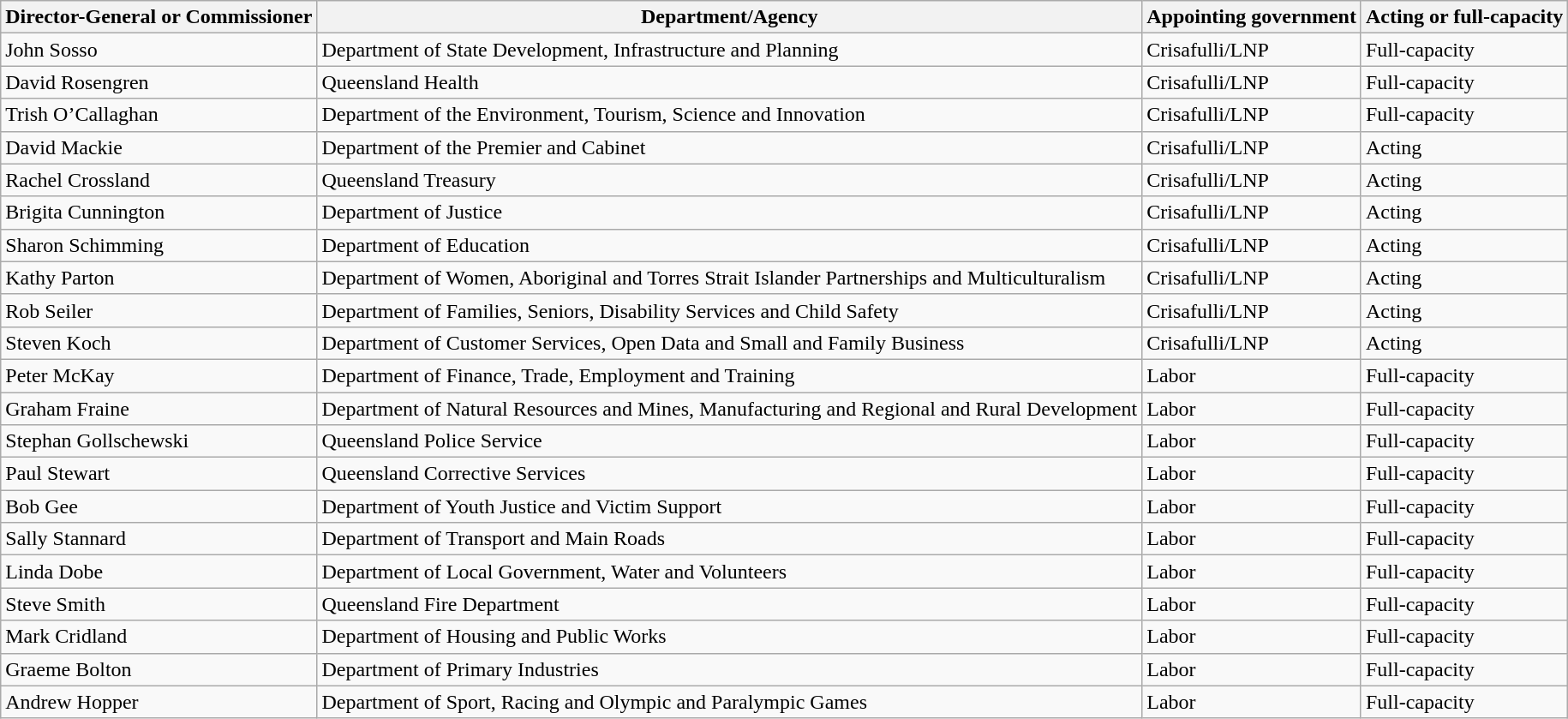<table class="wikitable">
<tr>
<th>Director-General or Commissioner</th>
<th>Department/Agency</th>
<th>Appointing government</th>
<th>Acting or full-capacity</th>
</tr>
<tr>
<td>John Sosso</td>
<td>Department of State Development, Infrastructure and Planning</td>
<td>Crisafulli/LNP</td>
<td>Full-capacity</td>
</tr>
<tr>
<td>David Rosengren</td>
<td>Queensland Health</td>
<td>Crisafulli/LNP</td>
<td>Full-capacity</td>
</tr>
<tr>
<td>Trish O’Callaghan</td>
<td>Department of the Environment, Tourism, Science and Innovation</td>
<td>Crisafulli/LNP</td>
<td>Full-capacity</td>
</tr>
<tr>
<td>David Mackie</td>
<td>Department of the Premier and Cabinet</td>
<td>Crisafulli/LNP</td>
<td>Acting</td>
</tr>
<tr>
<td>Rachel Crossland</td>
<td>Queensland Treasury</td>
<td>Crisafulli/LNP</td>
<td>Acting</td>
</tr>
<tr>
<td>Brigita Cunnington</td>
<td>Department of Justice</td>
<td>Crisafulli/LNP</td>
<td>Acting</td>
</tr>
<tr>
<td>Sharon Schimming</td>
<td>Department of Education</td>
<td>Crisafulli/LNP</td>
<td>Acting</td>
</tr>
<tr>
<td>Kathy Parton</td>
<td>Department of Women, Aboriginal and Torres Strait Islander Partnerships and Multiculturalism</td>
<td>Crisafulli/LNP</td>
<td>Acting</td>
</tr>
<tr>
<td>Rob Seiler</td>
<td>Department of Families, Seniors, Disability Services and Child Safety</td>
<td>Crisafulli/LNP</td>
<td>Acting</td>
</tr>
<tr>
<td>Steven Koch</td>
<td>Department of Customer Services, Open Data and Small and Family Business</td>
<td>Crisafulli/LNP</td>
<td>Acting</td>
</tr>
<tr>
<td>Peter McKay</td>
<td>Department of Finance, Trade, Employment and Training</td>
<td>Labor</td>
<td>Full-capacity</td>
</tr>
<tr>
<td>Graham Fraine</td>
<td>Department of Natural Resources and Mines, Manufacturing and Regional and Rural Development</td>
<td>Labor</td>
<td>Full-capacity</td>
</tr>
<tr>
<td>Stephan Gollschewski</td>
<td>Queensland Police Service</td>
<td>Labor</td>
<td>Full-capacity</td>
</tr>
<tr>
<td>Paul Stewart</td>
<td>Queensland Corrective Services</td>
<td>Labor</td>
<td>Full-capacity</td>
</tr>
<tr>
<td>Bob Gee</td>
<td>Department of Youth Justice and Victim Support</td>
<td>Labor</td>
<td>Full-capacity</td>
</tr>
<tr>
<td>Sally Stannard</td>
<td>Department of Transport and Main Roads</td>
<td>Labor</td>
<td>Full-capacity</td>
</tr>
<tr>
<td>Linda Dobe</td>
<td>Department of Local Government, Water and Volunteers</td>
<td>Labor</td>
<td>Full-capacity</td>
</tr>
<tr>
<td>Steve Smith</td>
<td>Queensland Fire Department</td>
<td>Labor</td>
<td>Full-capacity</td>
</tr>
<tr>
<td>Mark Cridland</td>
<td>Department of Housing and Public Works</td>
<td>Labor</td>
<td>Full-capacity</td>
</tr>
<tr>
<td>Graeme Bolton</td>
<td>Department of Primary Industries</td>
<td>Labor</td>
<td>Full-capacity</td>
</tr>
<tr>
<td>Andrew Hopper</td>
<td>Department of Sport, Racing and Olympic and Paralympic Games</td>
<td>Labor</td>
<td>Full-capacity</td>
</tr>
</table>
